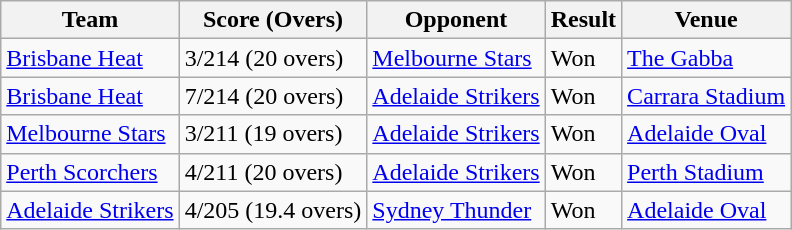<table class="wikitable">
<tr>
<th>Team</th>
<th>Score (Overs)</th>
<th>Opponent</th>
<th>Result</th>
<th>Venue</th>
</tr>
<tr>
<td><a href='#'>Brisbane Heat</a></td>
<td>3/214 (20 overs)</td>
<td><a href='#'>Melbourne Stars</a></td>
<td>Won</td>
<td><a href='#'>The Gabba</a></td>
</tr>
<tr>
<td><a href='#'>Brisbane Heat</a></td>
<td>7/214 (20 overs)</td>
<td><a href='#'>Adelaide Strikers</a></td>
<td>Won</td>
<td><a href='#'>Carrara Stadium</a></td>
</tr>
<tr>
<td><a href='#'>Melbourne Stars</a></td>
<td>3/211 (19 overs)</td>
<td><a href='#'>Adelaide Strikers</a></td>
<td>Won</td>
<td><a href='#'>Adelaide Oval</a></td>
</tr>
<tr>
<td><a href='#'>Perth Scorchers</a></td>
<td>4/211 (20 overs)</td>
<td><a href='#'>Adelaide Strikers</a></td>
<td>Won</td>
<td><a href='#'>Perth Stadium</a></td>
</tr>
<tr>
<td><a href='#'>Adelaide Strikers</a></td>
<td>4/205 (19.4 overs)</td>
<td><a href='#'>Sydney Thunder</a></td>
<td>Won</td>
<td><a href='#'>Adelaide Oval</a></td>
</tr>
</table>
